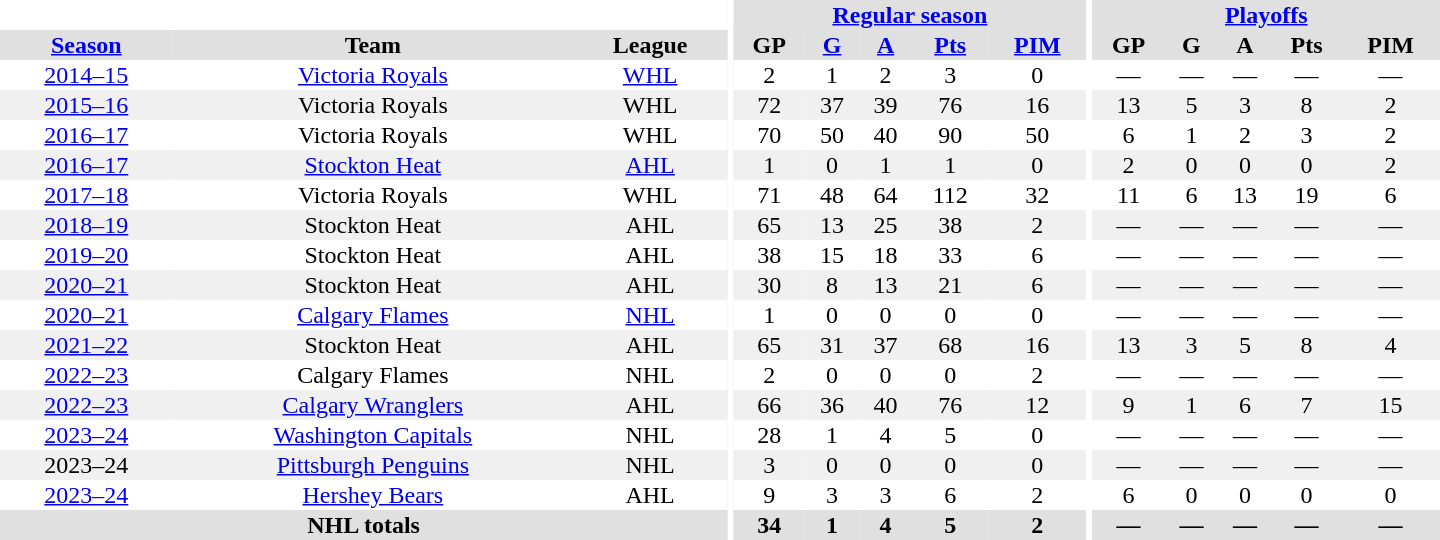<table border="0" cellpadding="1" cellspacing="0" style="text-align:center; width:60em">
<tr bgcolor="#e0e0e0">
<th colspan="3" bgcolor="#ffffff"></th>
<th rowspan="99" bgcolor="#ffffff"></th>
<th colspan="5"><a href='#'>Regular season</a></th>
<th rowspan="99" bgcolor="#ffffff"></th>
<th colspan="5"><a href='#'>Playoffs</a></th>
</tr>
<tr bgcolor="#e0e0e0">
<th><a href='#'>Season</a></th>
<th>Team</th>
<th>League</th>
<th>GP</th>
<th><a href='#'>G</a></th>
<th><a href='#'>A</a></th>
<th><a href='#'>Pts</a></th>
<th><a href='#'>PIM</a></th>
<th>GP</th>
<th>G</th>
<th>A</th>
<th>Pts</th>
<th>PIM</th>
</tr>
<tr>
<td><a href='#'>2014–15</a></td>
<td><a href='#'>Victoria Royals</a></td>
<td><a href='#'>WHL</a></td>
<td>2</td>
<td>1</td>
<td>2</td>
<td>3</td>
<td>0</td>
<td>—</td>
<td>—</td>
<td>—</td>
<td>—</td>
<td>—</td>
</tr>
<tr style="background:#f0f0f0;">
<td><a href='#'>2015–16</a></td>
<td>Victoria Royals</td>
<td>WHL</td>
<td>72</td>
<td>37</td>
<td>39</td>
<td>76</td>
<td>16</td>
<td>13</td>
<td>5</td>
<td>3</td>
<td>8</td>
<td>2</td>
</tr>
<tr>
<td><a href='#'>2016–17</a></td>
<td>Victoria Royals</td>
<td>WHL</td>
<td>70</td>
<td>50</td>
<td>40</td>
<td>90</td>
<td>50</td>
<td>6</td>
<td>1</td>
<td>2</td>
<td>3</td>
<td>2</td>
</tr>
<tr style="background:#f0f0f0;">
<td><a href='#'>2016–17</a></td>
<td><a href='#'>Stockton Heat</a></td>
<td><a href='#'>AHL</a></td>
<td>1</td>
<td>0</td>
<td>1</td>
<td>1</td>
<td>0</td>
<td>2</td>
<td>0</td>
<td>0</td>
<td>0</td>
<td>2</td>
</tr>
<tr>
<td><a href='#'>2017–18</a></td>
<td>Victoria Royals</td>
<td>WHL</td>
<td>71</td>
<td>48</td>
<td>64</td>
<td>112</td>
<td>32</td>
<td>11</td>
<td>6</td>
<td>13</td>
<td>19</td>
<td>6</td>
</tr>
<tr style="background:#f0f0f0;">
<td><a href='#'>2018–19</a></td>
<td>Stockton Heat</td>
<td>AHL</td>
<td>65</td>
<td>13</td>
<td>25</td>
<td>38</td>
<td>2</td>
<td>—</td>
<td>—</td>
<td>—</td>
<td>—</td>
<td>—</td>
</tr>
<tr>
<td><a href='#'>2019–20</a></td>
<td>Stockton Heat</td>
<td>AHL</td>
<td>38</td>
<td>15</td>
<td>18</td>
<td>33</td>
<td>6</td>
<td>—</td>
<td>—</td>
<td>—</td>
<td>—</td>
<td>—</td>
</tr>
<tr style="background:#f0f0f0;">
<td><a href='#'>2020–21</a></td>
<td>Stockton Heat</td>
<td>AHL</td>
<td>30</td>
<td>8</td>
<td>13</td>
<td>21</td>
<td>6</td>
<td>—</td>
<td>—</td>
<td>—</td>
<td>—</td>
<td>—</td>
</tr>
<tr>
<td><a href='#'>2020–21</a></td>
<td><a href='#'>Calgary Flames</a></td>
<td><a href='#'>NHL</a></td>
<td>1</td>
<td>0</td>
<td>0</td>
<td>0</td>
<td>0</td>
<td>—</td>
<td>—</td>
<td>—</td>
<td>—</td>
<td>—</td>
</tr>
<tr style="background:#f0f0f0;">
<td><a href='#'>2021–22</a></td>
<td>Stockton Heat</td>
<td>AHL</td>
<td>65</td>
<td>31</td>
<td>37</td>
<td>68</td>
<td>16</td>
<td>13</td>
<td>3</td>
<td>5</td>
<td>8</td>
<td>4</td>
</tr>
<tr>
<td><a href='#'>2022–23</a></td>
<td>Calgary Flames</td>
<td>NHL</td>
<td>2</td>
<td>0</td>
<td>0</td>
<td>0</td>
<td>2</td>
<td>—</td>
<td>—</td>
<td>—</td>
<td>—</td>
<td>—</td>
</tr>
<tr style="background:#f0f0f0;">
<td><a href='#'>2022–23</a></td>
<td><a href='#'>Calgary Wranglers</a></td>
<td>AHL</td>
<td>66</td>
<td>36</td>
<td>40</td>
<td>76</td>
<td>12</td>
<td>9</td>
<td>1</td>
<td>6</td>
<td>7</td>
<td>15</td>
</tr>
<tr>
<td><a href='#'>2023–24</a></td>
<td><a href='#'>Washington Capitals</a></td>
<td>NHL</td>
<td>28</td>
<td>1</td>
<td>4</td>
<td>5</td>
<td>0</td>
<td>—</td>
<td>—</td>
<td>—</td>
<td>—</td>
<td>—</td>
</tr>
<tr style="background:#f0f0f0;">
<td>2023–24</td>
<td><a href='#'>Pittsburgh Penguins</a></td>
<td>NHL</td>
<td>3</td>
<td>0</td>
<td>0</td>
<td>0</td>
<td>0</td>
<td>—</td>
<td>—</td>
<td>—</td>
<td>—</td>
<td>—</td>
</tr>
<tr>
<td><a href='#'>2023–24</a></td>
<td><a href='#'>Hershey Bears</a></td>
<td>AHL</td>
<td>9</td>
<td>3</td>
<td>3</td>
<td>6</td>
<td>2</td>
<td>6</td>
<td>0</td>
<td>0</td>
<td>0</td>
<td>0</td>
</tr>
<tr style="background:#e0e0e0;">
<th colspan="3">NHL totals</th>
<th>34</th>
<th>1</th>
<th>4</th>
<th>5</th>
<th>2</th>
<th>—</th>
<th>—</th>
<th>—</th>
<th>—</th>
<th>—</th>
</tr>
</table>
